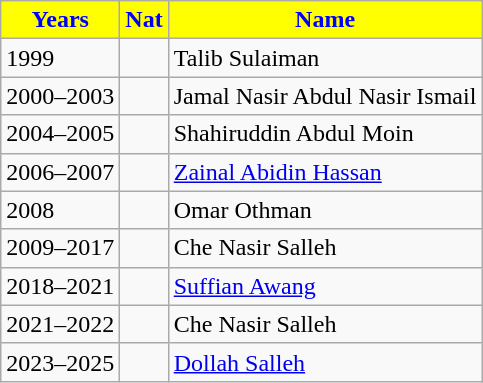<table class="wikitable">
<tr>
<th style="background:Yellow; color:Blue;">Years</th>
<th style="background:Yellow; color:Blue;">Nat</th>
<th style="background:Yellow; color:Blue;">Name</th>
</tr>
<tr>
<td>1999</td>
<td></td>
<td>Talib Sulaiman</td>
</tr>
<tr>
<td>2000–2003</td>
<td></td>
<td>Jamal Nasir Abdul Nasir Ismail</td>
</tr>
<tr>
<td>2004–2005</td>
<td></td>
<td>Shahiruddin Abdul Moin</td>
</tr>
<tr>
<td>2006–2007</td>
<td></td>
<td><a href='#'>Zainal Abidin Hassan</a></td>
</tr>
<tr>
<td>2008</td>
<td></td>
<td>Omar Othman</td>
</tr>
<tr>
<td>2009–2017</td>
<td></td>
<td>Che Nasir Salleh</td>
</tr>
<tr>
<td>2018–2021</td>
<td></td>
<td><a href='#'>Suffian Awang</a></td>
</tr>
<tr>
<td>2021–2022</td>
<td></td>
<td>Che Nasir Salleh</td>
</tr>
<tr>
<td>2023–2025</td>
<td></td>
<td><a href='#'>Dollah Salleh</a></td>
</tr>
</table>
